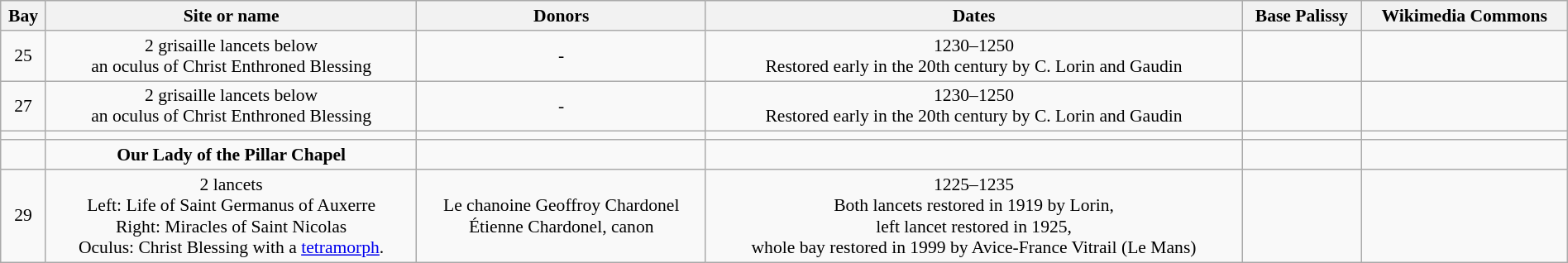<table class="wikitable" style="width:100%;text-align:center;font-size:90%;">
<tr>
<th>Bay</th>
<th>Site or name</th>
<th>Donors</th>
<th>Dates</th>
<th>Base Palissy</th>
<th>Wikimedia Commons</th>
</tr>
<tr>
<td>25</td>
<td>2 grisaille lancets below<br>an oculus of Christ Enthroned Blessing</td>
<td>-</td>
<td>1230–1250<br>Restored early in the 20th century by C. Lorin and Gaudin</td>
<td></td>
<td></td>
</tr>
<tr>
<td>27</td>
<td>2 grisaille lancets below<br>an oculus of Christ Enthroned Blessing</td>
<td>-</td>
<td>1230–1250<br>Restored early in the 20th century by C. Lorin and Gaudin</td>
<td></td>
<td></td>
</tr>
<tr>
<td></td>
<td></td>
<td></td>
<td></td>
<td></td>
<td></td>
</tr>
<tr>
<td></td>
<td><strong>Our Lady of the Pillar Chapel</strong></td>
<td></td>
<td></td>
<td></td>
<td></td>
</tr>
<tr>
<td>29</td>
<td>2 lancets<br>Left: Life of Saint Germanus of Auxerre<br>Right: Miracles of Saint Nicolas<br>Oculus: Christ Blessing with a <a href='#'>tetramorph</a>.</td>
<td>Le chanoine Geoffroy Chardonel<br>Étienne Chardonel, canon</td>
<td>1225–1235<br>Both lancets restored in 1919 by Lorin,<br> left lancet restored in 1925,<br>whole bay restored in 1999 by Avice-France Vitrail (Le Mans)</td>
<td></td>
<td></td>
</tr>
</table>
